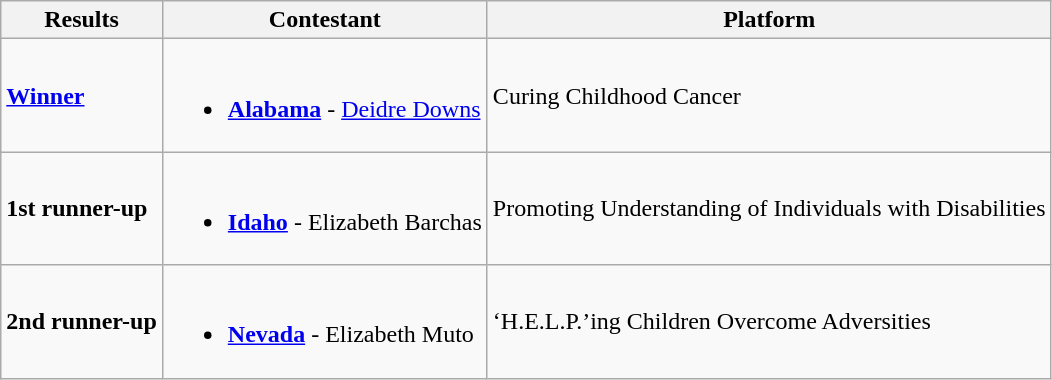<table class="wikitable">
<tr>
<th>Results</th>
<th>Contestant</th>
<th>Platform</th>
</tr>
<tr>
<td><strong><a href='#'>Winner</a></strong></td>
<td><br><ul><li> <strong><a href='#'>Alabama</a></strong> - <a href='#'>Deidre Downs</a></li></ul></td>
<td>Curing Childhood Cancer</td>
</tr>
<tr>
<td><strong>1st runner-up</strong></td>
<td><br><ul><li> <strong><a href='#'>Idaho</a></strong> - Elizabeth Barchas</li></ul></td>
<td>Promoting Understanding of Individuals with Disabilities</td>
</tr>
<tr>
<td><strong>2nd runner-up</strong></td>
<td><br><ul><li> <strong><a href='#'>Nevada</a></strong> - Elizabeth Muto</li></ul></td>
<td>‘H.E.L.P.’ing Children Overcome Adversities</td>
</tr>
</table>
